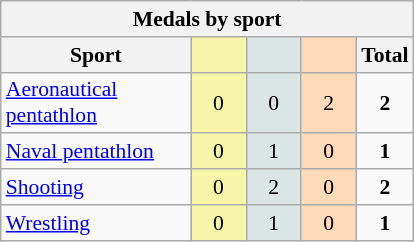<table class="wikitable" style="font-size:90%; text-align:center;">
<tr>
<th colspan="5">Medals by sport</th>
</tr>
<tr>
<th width="120">Sport</th>
<th scope="col" width="30" style="background:#F7F6A8;"></th>
<th scope="col" width="30" style="background:#DCE5E5;"></th>
<th scope="col" width="30" style="background:#FFDAB9;"></th>
<th width="30">Total</th>
</tr>
<tr>
<td align="left"><a href='#'>Aeronautical pentathlon</a></td>
<td style="background:#F7F6A8;">0</td>
<td style="background:#DCE5E5;">0</td>
<td style="background:#FFDAB9;">2</td>
<td><strong>2</strong></td>
</tr>
<tr>
<td align="left"><a href='#'>Naval pentathlon</a></td>
<td style="background:#F7F6A8;">0</td>
<td style="background:#DCE5E5;">1</td>
<td style="background:#FFDAB9;">0</td>
<td><strong>1</strong></td>
</tr>
<tr>
<td align="left"><a href='#'>Shooting</a></td>
<td style="background:#F7F6A8;">0</td>
<td style="background:#DCE5E5;">2</td>
<td style="background:#FFDAB9;">0</td>
<td><strong>2</strong></td>
</tr>
<tr>
<td align="left"><a href='#'>Wrestling</a></td>
<td style="background:#F7F6A8;">0</td>
<td style="background:#DCE5E5;">1</td>
<td style="background:#FFDAB9;">0</td>
<td><strong>1</strong></td>
</tr>
</table>
